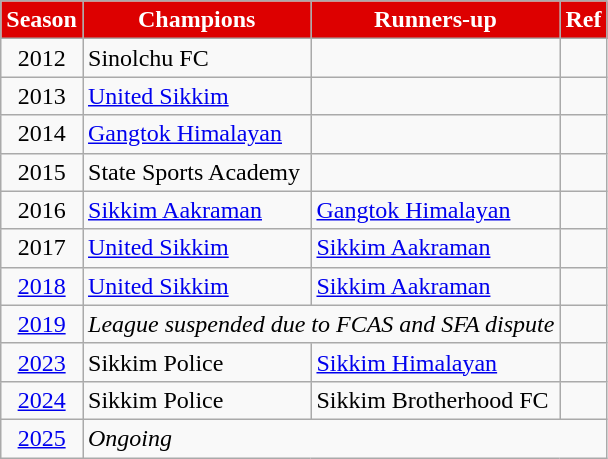<table class="wikitable sortable" style="text-align:left;">
<tr>
<th style="background:#d00;color: white">Season</th>
<th style="background:#d00;color: white">Champions</th>
<th style="background:#d00;color: white">Runners-up</th>
<th style="background:#d00;color: white">Ref</th>
</tr>
<tr>
<td align=center>2012</td>
<td>Sinolchu FC</td>
<td></td>
<td></td>
</tr>
<tr>
<td align=center>2013</td>
<td><a href='#'>United Sikkim</a></td>
<td></td>
<td></td>
</tr>
<tr>
<td align=center>2014</td>
<td><a href='#'>Gangtok Himalayan</a></td>
<td></td>
<td></td>
</tr>
<tr>
<td align=center>2015</td>
<td>State Sports Academy</td>
<td></td>
<td></td>
</tr>
<tr>
<td align=center>2016</td>
<td><a href='#'>Sikkim Aakraman</a></td>
<td><a href='#'>Gangtok Himalayan</a></td>
<td></td>
</tr>
<tr>
<td align=center>2017</td>
<td><a href='#'>United Sikkim</a></td>
<td><a href='#'>Sikkim Aakraman</a></td>
<td></td>
</tr>
<tr>
<td align=center><a href='#'>2018</a></td>
<td><a href='#'>United Sikkim</a></td>
<td><a href='#'>Sikkim Aakraman</a></td>
<td></td>
</tr>
<tr>
<td align=center><a href='#'>2019</a></td>
<td colspan=2><em>League suspended due to FCAS and SFA dispute</em></td>
<td></td>
</tr>
<tr>
<td align=center><a href='#'>2023</a></td>
<td>Sikkim Police</td>
<td><a href='#'>Sikkim Himalayan</a></td>
<td></td>
</tr>
<tr>
<td align=center><a href='#'>2024</a></td>
<td>Sikkim Police</td>
<td>Sikkim Brotherhood FC</td>
<td></td>
</tr>
<tr>
<td align=center><a href='#'>2025</a></td>
<td colspan=3><em>Ongoing</em></td>
</tr>
</table>
